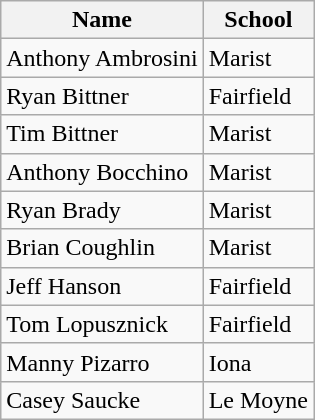<table class=wikitable>
<tr>
<th>Name</th>
<th>School</th>
</tr>
<tr>
<td>Anthony Ambrosini</td>
<td>Marist</td>
</tr>
<tr>
<td>Ryan Bittner</td>
<td>Fairfield</td>
</tr>
<tr>
<td>Tim Bittner</td>
<td>Marist</td>
</tr>
<tr>
<td>Anthony Bocchino</td>
<td>Marist</td>
</tr>
<tr>
<td>Ryan Brady</td>
<td>Marist</td>
</tr>
<tr>
<td>Brian Coughlin</td>
<td>Marist</td>
</tr>
<tr>
<td>Jeff Hanson</td>
<td>Fairfield</td>
</tr>
<tr>
<td>Tom Lopusznick</td>
<td>Fairfield</td>
</tr>
<tr>
<td>Manny Pizarro</td>
<td>Iona</td>
</tr>
<tr>
<td>Casey Saucke</td>
<td>Le Moyne</td>
</tr>
</table>
